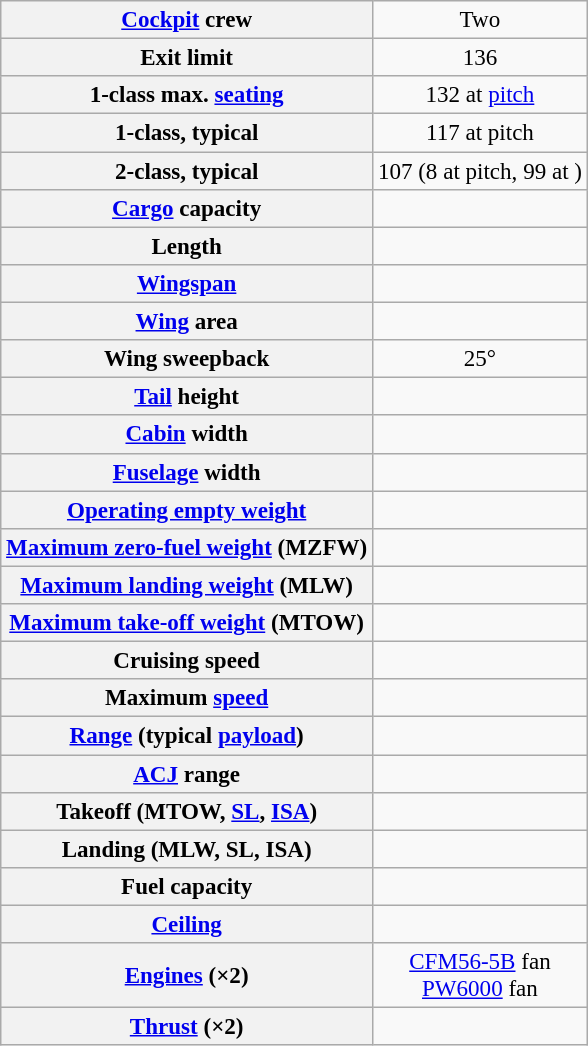<table class="wikitable" style="text-align:center; font-size:96%;">
<tr>
<th><a href='#'>Cockpit</a> crew</th>
<td>Two</td>
</tr>
<tr>
<th>Exit limit</th>
<td>136</td>
</tr>
<tr>
<th>1-class max. <a href='#'>seating</a></th>
<td>132 at  <a href='#'>pitch</a></td>
</tr>
<tr>
<th>1-class, typical</th>
<td>117 at  pitch</td>
</tr>
<tr>
<th>2-class, typical</th>
<td>107 (8 at  pitch, 99 at )</td>
</tr>
<tr>
<th><a href='#'>Cargo</a> capacity</th>
<td></td>
</tr>
<tr>
<th>Length</th>
<td></td>
</tr>
<tr>
<th><a href='#'>Wingspan</a></th>
<td></td>
</tr>
<tr>
<th><a href='#'>Wing</a> area</th>
<td></td>
</tr>
<tr>
<th>Wing sweepback</th>
<td>25°</td>
</tr>
<tr>
<th><a href='#'>Tail</a> height</th>
<td></td>
</tr>
<tr>
<th><a href='#'>Cabin</a> width</th>
<td></td>
</tr>
<tr>
<th><a href='#'>Fuselage</a> width</th>
<td></td>
</tr>
<tr>
<th><a href='#'>Operating empty weight</a></th>
<td></td>
</tr>
<tr>
<th><a href='#'>Maximum zero-fuel weight</a> (MZFW)</th>
<td></td>
</tr>
<tr>
<th><a href='#'>Maximum landing weight</a> (MLW)</th>
<td></td>
</tr>
<tr>
<th><a href='#'>Maximum take-off weight</a> (MTOW)</th>
<td></td>
</tr>
<tr>
<th>Cruising speed</th>
<td></td>
</tr>
<tr>
<th>Maximum <a href='#'>speed</a></th>
<td></td>
</tr>
<tr>
<th><a href='#'>Range</a> (typical <a href='#'>payload</a>)</th>
<td></td>
</tr>
<tr>
<th><a href='#'>ACJ</a> range</th>
<td></td>
</tr>
<tr>
<th>Takeoff (MTOW, <a href='#'>SL</a>, <a href='#'>ISA</a>)</th>
<td></td>
</tr>
<tr>
<th>Landing (MLW, SL, ISA)</th>
<td></td>
</tr>
<tr>
<th>Fuel capacity</th>
<td></td>
</tr>
<tr>
<th><a href='#'>Ceiling</a></th>
<td></td>
</tr>
<tr>
<th><a href='#'>Engines</a> (×2)</th>
<td><a href='#'>CFM56-5B</a>  fan<br><a href='#'>PW6000</a>  fan</td>
</tr>
<tr>
<th><a href='#'>Thrust</a> (×2)</th>
<td></td>
</tr>
</table>
